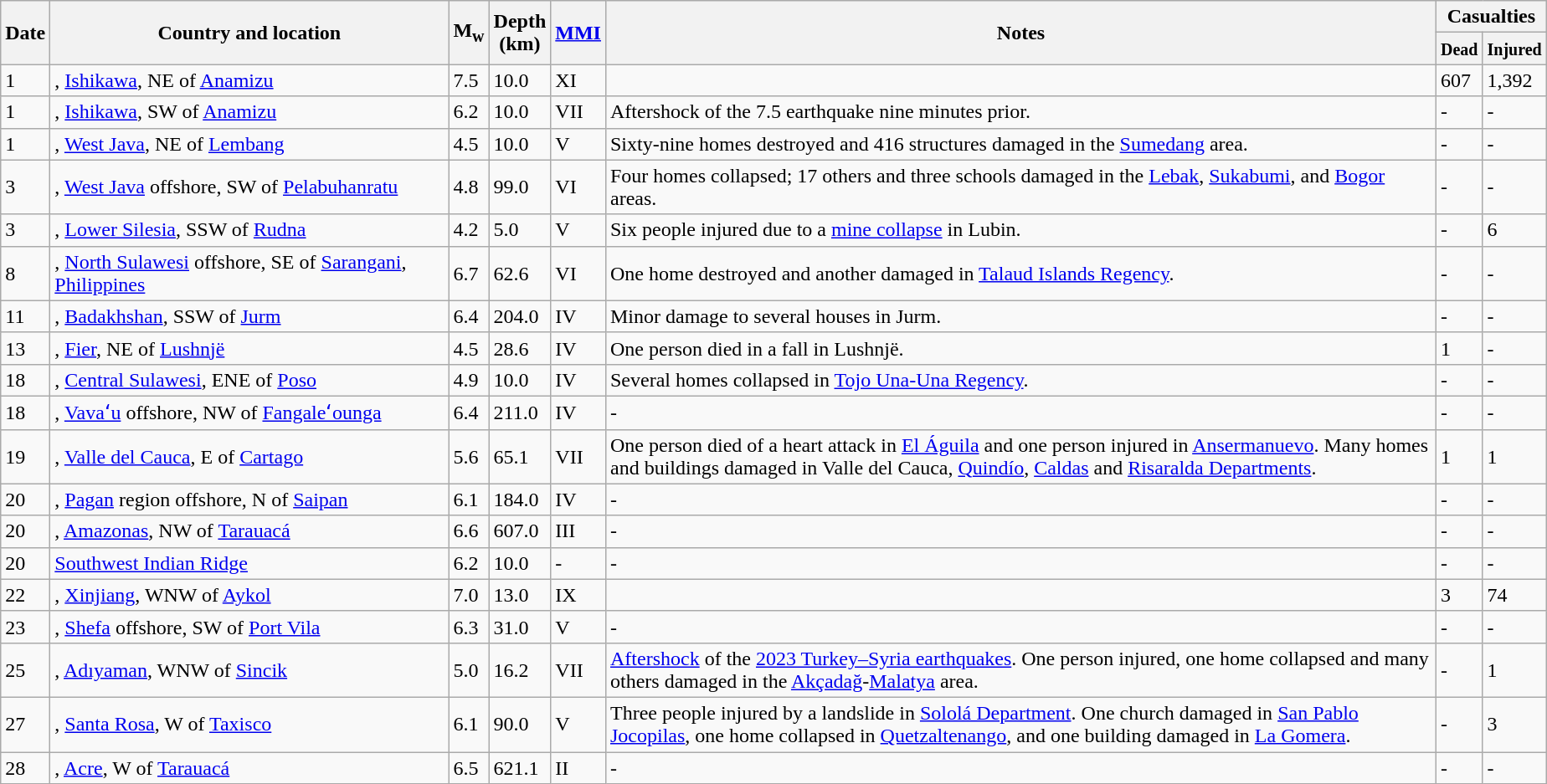<table class="wikitable sortable" style="border:1px black; margin-left:1em;">
<tr>
<th rowspan="2">Date</th>
<th rowspan="2" style="width: 310px">Country and location</th>
<th rowspan="2">M<sub>w</sub></th>
<th rowspan="2">Depth<br>(km)</th>
<th rowspan="2"><a href='#'>MMI</a></th>
<th rowspan="2" class="unsortable">Notes</th>
<th colspan="2">Casualties</th>
</tr>
<tr>
<th><small>Dead</small></th>
<th><small>Injured</small></th>
</tr>
<tr>
<td>1</td>
<td>, <a href='#'>Ishikawa</a>,  NE of <a href='#'>Anamizu</a></td>
<td>7.5</td>
<td>10.0</td>
<td>XI</td>
<td></td>
<td>607</td>
<td>1,392</td>
</tr>
<tr>
<td>1</td>
<td>, <a href='#'>Ishikawa</a>,  SW of <a href='#'>Anamizu</a></td>
<td>6.2</td>
<td>10.0</td>
<td>VII</td>
<td>Aftershock of the 7.5 earthquake nine minutes prior.</td>
<td>-</td>
<td>-</td>
</tr>
<tr>
<td>1</td>
<td>, <a href='#'>West Java</a>,  NE of <a href='#'>Lembang</a></td>
<td>4.5</td>
<td>10.0</td>
<td>V</td>
<td>Sixty-nine homes destroyed and 416 structures damaged in the <a href='#'>Sumedang</a> area.</td>
<td>-</td>
<td>-</td>
</tr>
<tr>
<td>3</td>
<td>, <a href='#'>West Java</a> offshore,  SW of <a href='#'>Pelabuhanratu</a></td>
<td>4.8</td>
<td>99.0</td>
<td>VI</td>
<td>Four homes collapsed; 17 others and three schools damaged in the <a href='#'>Lebak</a>, <a href='#'>Sukabumi</a>, and <a href='#'>Bogor</a> areas.</td>
<td>-</td>
<td>-</td>
</tr>
<tr>
<td>3</td>
<td>, <a href='#'>Lower Silesia</a>,  SSW of <a href='#'>Rudna</a></td>
<td>4.2</td>
<td>5.0</td>
<td>V</td>
<td>Six people injured due to a <a href='#'>mine collapse</a> in Lubin.</td>
<td>-</td>
<td>6</td>
</tr>
<tr>
<td>8</td>
<td>, <a href='#'>North Sulawesi</a> offshore,  SE of <a href='#'>Sarangani</a>, <a href='#'>Philippines</a></td>
<td>6.7</td>
<td>62.6</td>
<td>VI</td>
<td>One home destroyed and another damaged in <a href='#'>Talaud Islands Regency</a>.</td>
<td>-</td>
<td>-</td>
</tr>
<tr>
<td>11</td>
<td>, <a href='#'>Badakhshan</a>,  SSW of <a href='#'>Jurm</a></td>
<td>6.4</td>
<td>204.0</td>
<td>IV</td>
<td>Minor damage to several houses in Jurm.</td>
<td>-</td>
<td>-</td>
</tr>
<tr>
<td>13</td>
<td>, <a href='#'>Fier</a>,  NE of <a href='#'>Lushnjë</a></td>
<td>4.5</td>
<td>28.6</td>
<td>IV</td>
<td>One person died in a fall in Lushnjë.</td>
<td>1</td>
<td>-</td>
</tr>
<tr>
<td>18</td>
<td>, <a href='#'>Central Sulawesi</a>,  ENE of <a href='#'>Poso</a></td>
<td>4.9</td>
<td>10.0</td>
<td>IV</td>
<td>Several homes collapsed in <a href='#'>Tojo Una-Una Regency</a>.</td>
<td>-</td>
<td>-</td>
</tr>
<tr>
<td>18</td>
<td>, <a href='#'>Vavaʻu</a> offshore,  NW of <a href='#'>Fangaleʻounga</a></td>
<td>6.4</td>
<td>211.0</td>
<td>IV</td>
<td>-</td>
<td>-</td>
<td>-</td>
</tr>
<tr>
<td>19</td>
<td>, <a href='#'>Valle del Cauca</a>,  E of <a href='#'>Cartago</a></td>
<td>5.6</td>
<td>65.1</td>
<td>VII</td>
<td>One person died of a heart attack in <a href='#'>El Águila</a> and one person injured in <a href='#'>Ansermanuevo</a>. Many homes and buildings damaged in Valle del Cauca, <a href='#'>Quindío</a>, <a href='#'>Caldas</a> and <a href='#'>Risaralda Departments</a>.</td>
<td>1</td>
<td>1</td>
</tr>
<tr>
<td>20</td>
<td>, <a href='#'>Pagan</a> region offshore,  N of <a href='#'>Saipan</a></td>
<td>6.1</td>
<td>184.0</td>
<td>IV</td>
<td>-</td>
<td>-</td>
<td>-</td>
</tr>
<tr>
<td>20</td>
<td>, <a href='#'>Amazonas</a>,  NW of <a href='#'>Tarauacá</a></td>
<td>6.6</td>
<td>607.0</td>
<td>III</td>
<td>-</td>
<td>-</td>
<td>-</td>
</tr>
<tr>
<td>20</td>
<td><a href='#'>Southwest Indian Ridge</a></td>
<td>6.2</td>
<td>10.0</td>
<td>-</td>
<td>-</td>
<td>-</td>
<td>-</td>
</tr>
<tr>
<td>22</td>
<td>, <a href='#'>Xinjiang</a>,  WNW of <a href='#'>Aykol</a></td>
<td>7.0</td>
<td>13.0</td>
<td>IX</td>
<td></td>
<td>3</td>
<td>74</td>
</tr>
<tr>
<td>23</td>
<td>, <a href='#'>Shefa</a> offshore,  SW of <a href='#'>Port Vila</a></td>
<td>6.3</td>
<td>31.0</td>
<td>V</td>
<td>-</td>
<td>-</td>
<td>-</td>
</tr>
<tr>
<td>25</td>
<td>, <a href='#'>Adıyaman</a>,  WNW of <a href='#'>Sincik</a></td>
<td>5.0</td>
<td>16.2</td>
<td>VII</td>
<td><a href='#'>Aftershock</a> of the <a href='#'>2023 Turkey–Syria earthquakes</a>. One person injured, one home collapsed and many others damaged in the <a href='#'>Akçadağ</a>-<a href='#'>Malatya</a> area.</td>
<td>-</td>
<td>1</td>
</tr>
<tr>
<td>27</td>
<td>, <a href='#'>Santa Rosa</a>,  W of <a href='#'>Taxisco</a></td>
<td>6.1</td>
<td>90.0</td>
<td>V</td>
<td>Three people injured by a landslide in <a href='#'>Sololá Department</a>. One church damaged in <a href='#'>San Pablo Jocopilas</a>, one home collapsed in <a href='#'>Quetzaltenango</a>, and one building damaged in <a href='#'>La Gomera</a>.</td>
<td>-</td>
<td>3</td>
</tr>
<tr>
<td>28</td>
<td>, <a href='#'>Acre</a>,  W of <a href='#'>Tarauacá</a></td>
<td>6.5</td>
<td>621.1</td>
<td>II</td>
<td>-</td>
<td>-</td>
<td>-</td>
</tr>
<tr>
</tr>
</table>
